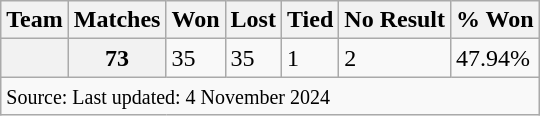<table class="wikitable">
<tr>
<th>Team</th>
<th>Matches</th>
<th>Won</th>
<th>Lost</th>
<th>Tied</th>
<th>No Result</th>
<th>% Won</th>
</tr>
<tr>
<th></th>
<th>73</th>
<td>35</td>
<td>35</td>
<td>1</td>
<td>2</td>
<td>47.94%</td>
</tr>
<tr>
<td colspan="7"><small>Source: </small> <small>Last updated: 4 November 2024</small></td>
</tr>
</table>
